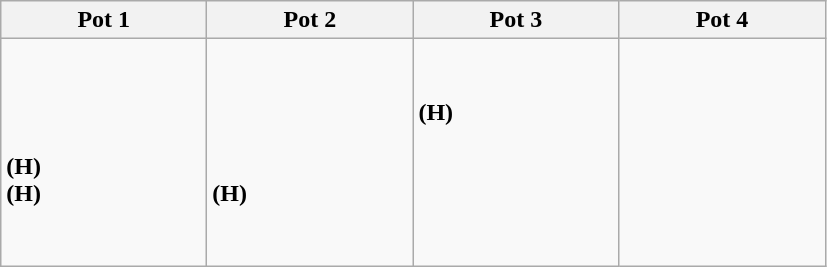<table class=wikitable>
<tr>
<th width=130>Pot 1</th>
<th width=130>Pot 2</th>
<th width=130>Pot 3</th>
<th width=130>Pot 4</th>
</tr>
<tr>
<td><br><br> <strong>(H)</strong><br> <strong>(H)</strong><br></td>
<td><br><br><br> <strong>(H)</strong><br></td>
<td><br><br> <strong>(H)</strong><br><br><br><br><br><br></td>
<td><br><br></td>
</tr>
</table>
